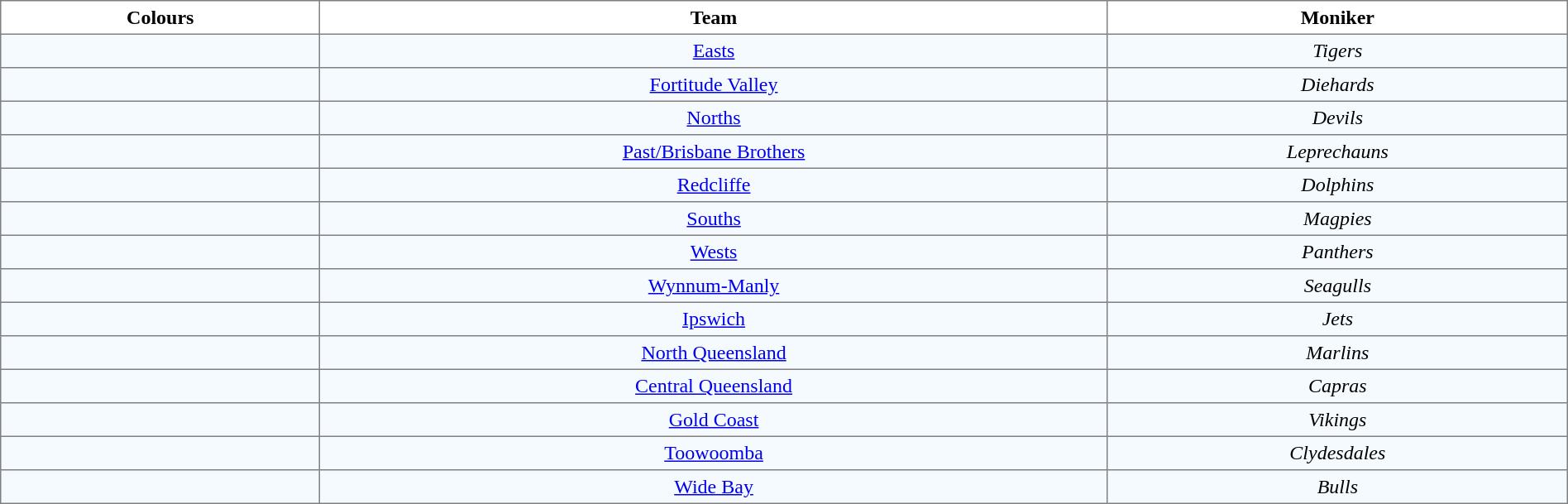<table cellspacing="0" cellpadding="4" border="1" style="border-collapse:collapse; font-size:100%; width:100%;">
<tr>
<th>Colours</th>
<th>Team</th>
<th>Moniker</th>
</tr>
<tr style="text-align:center; background:#f5faff;">
<td align="left"></td>
<td><a href='#'>Easts</a></td>
<td><em>Tigers</em></td>
</tr>
<tr style="text-align:center; background:#f5faff;">
<td align="left"></td>
<td><a href='#'>Fortitude Valley</a></td>
<td><em>Diehards</em></td>
</tr>
<tr style="text-align:center; background:#f5faff;">
<td align="left"></td>
<td><a href='#'>Norths</a></td>
<td><em>Devils</em></td>
</tr>
<tr style="text-align:center; background:#f5faff;">
<td align="left"></td>
<td><a href='#'>Past/Brisbane Brothers</a></td>
<td><em>Leprechauns</em></td>
</tr>
<tr style="text-align:center; background:#f5faff;">
<td align="left"></td>
<td><a href='#'>Redcliffe</a></td>
<td><em>Dolphins</em></td>
</tr>
<tr style="text-align:center; background:#f5faff;">
<td align="left"></td>
<td><a href='#'>Souths</a></td>
<td><em>Magpies</em></td>
</tr>
<tr style="text-align:center; background:#f5faff;">
<td align="left"></td>
<td><a href='#'>Wests</a></td>
<td><em>Panthers</em></td>
</tr>
<tr style="text-align:center; background:#f5faff;">
<td align="left"></td>
<td><a href='#'>Wynnum-Manly</a></td>
<td><em>Seagulls</em></td>
</tr>
<tr style="text-align:center; background:#f5faff;">
<td align="left"></td>
<td><a href='#'>Ipswich</a></td>
<td><em>Jets</em></td>
</tr>
<tr style="text-align:center; background:#f5faff;">
<td align="left"></td>
<td><a href='#'>North Queensland</a></td>
<td><em>Marlins</em></td>
</tr>
<tr style="text-align:center; background:#f5faff;">
<td align="left"></td>
<td><a href='#'>Central Queensland</a></td>
<td><em>Capras</em></td>
</tr>
<tr style="text-align:center; background:#f5faff;">
<td align="left"></td>
<td><a href='#'>Gold Coast</a></td>
<td><em>Vikings</em></td>
</tr>
<tr style="text-align:center; background:#f5faff;">
<td align="left"></td>
<td><a href='#'>Toowoomba</a></td>
<td><em>Clydesdales</em></td>
</tr>
<tr style="text-align:center; background:#f5faff;">
<td align="left"></td>
<td><a href='#'>Wide Bay</a></td>
<td><em>Bulls</em></td>
</tr>
</table>
